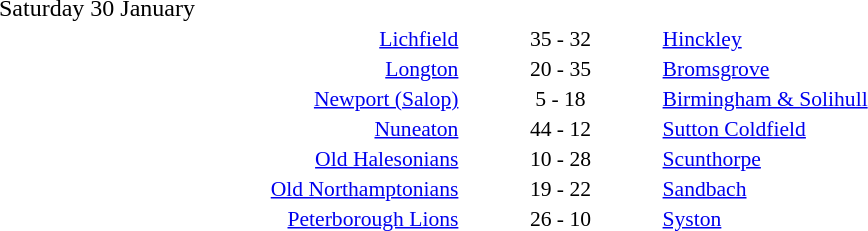<table style="width:70%;" cellspacing="1">
<tr>
<th width=35%></th>
<th width=15%></th>
<th></th>
</tr>
<tr>
<td>Saturday 30 January</td>
</tr>
<tr style=font-size:90%>
<td align=right><a href='#'>Lichfield</a></td>
<td align=center>35 - 32</td>
<td><a href='#'>Hinckley</a></td>
</tr>
<tr style=font-size:90%>
<td align=right><a href='#'>Longton</a></td>
<td align=center>20 - 35</td>
<td><a href='#'>Bromsgrove</a></td>
</tr>
<tr style=font-size:90%>
<td align=right><a href='#'>Newport (Salop)</a></td>
<td align=center>5 - 18</td>
<td><a href='#'>Birmingham & Solihull</a></td>
</tr>
<tr style=font-size:90%>
<td align=right><a href='#'>Nuneaton</a></td>
<td align=center>44 - 12</td>
<td><a href='#'>Sutton Coldfield</a></td>
</tr>
<tr style=font-size:90%>
<td align=right><a href='#'>Old Halesonians</a></td>
<td align=center>10 - 28</td>
<td><a href='#'>Scunthorpe</a></td>
</tr>
<tr style=font-size:90%>
<td align=right><a href='#'>Old Northamptonians</a></td>
<td align=center>19 - 22</td>
<td><a href='#'>Sandbach</a></td>
</tr>
<tr style=font-size:90%>
<td align=right><a href='#'>Peterborough Lions</a></td>
<td align=center>26 - 10</td>
<td><a href='#'>Syston</a></td>
</tr>
</table>
